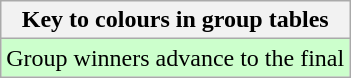<table class="wikitable">
<tr>
<th>Key to colours in group tables</th>
</tr>
<tr bgcolor=#ccffcc>
<td>Group winners advance to the final</td>
</tr>
</table>
